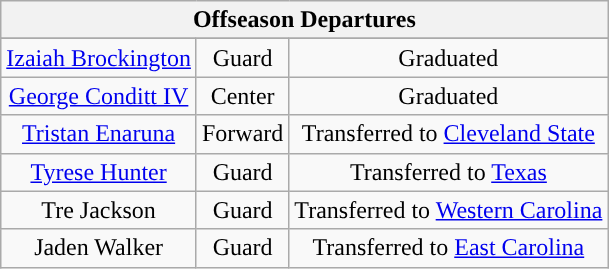<table class="wikitable" style="text-align: center">
<tr>
<th colspan=3>Offseason Departures</th>
</tr>
<tr>
</tr>
<tr>
<td><a href='#'>Izaiah Brockington</a></td>
<td>Guard</td>
<td>Graduated</td>
</tr>
<tr>
<td><a href='#'>George Conditt IV</a></td>
<td>Center</td>
<td>Graduated</td>
</tr>
<tr>
<td><a href='#'>Tristan Enaruna</a></td>
<td>Forward</td>
<td>Transferred to <a href='#'>Cleveland State</a></td>
</tr>
<tr>
<td><a href='#'>Tyrese Hunter</a></td>
<td>Guard</td>
<td>Transferred to <a href='#'>Texas</a></td>
</tr>
<tr>
<td>Tre Jackson</td>
<td>Guard</td>
<td>Transferred to <a href='#'>Western Carolina</a></td>
</tr>
<tr>
<td>Jaden Walker</td>
<td>Guard</td>
<td>Transferred to <a href='#'>East Carolina</a></td>
</tr>
</table>
